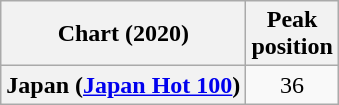<table class="wikitable plainrowheaders" style="text-align:center">
<tr>
<th scope="col">Chart (2020)</th>
<th scope="col">Peak<br>position</th>
</tr>
<tr>
<th scope="row">Japan (<a href='#'>Japan Hot 100</a>)</th>
<td>36</td>
</tr>
</table>
